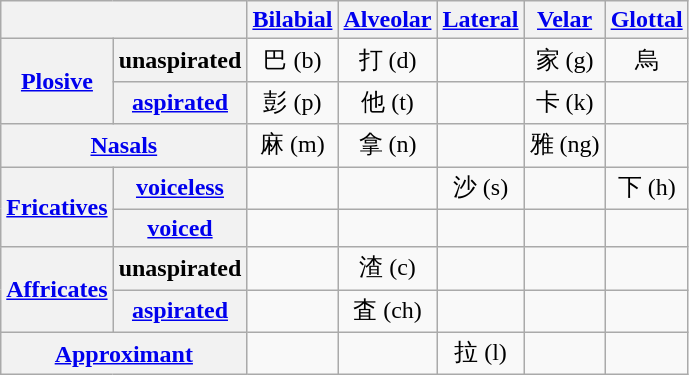<table class="wikitable" border="1" style="text-align:center">
<tr>
<th colspan="2"> </th>
<th><a href='#'>Bilabial</a></th>
<th><a href='#'>Alveolar</a></th>
<th><a href='#'>Lateral</a></th>
<th><a href='#'>Velar</a></th>
<th><a href='#'>Glottal</a></th>
</tr>
<tr>
<th rowspan="2"><a href='#'>Plosive</a></th>
<th>unaspirated</th>
<td> 巴 (b)</td>
<td> 打 (d)</td>
<td></td>
<td> 家 (g)</td>
<td> 烏</td>
</tr>
<tr>
<th><a href='#'>aspirated</a></th>
<td> 彭 (p)</td>
<td> 他 (t)</td>
<td></td>
<td> 卡 (k)</td>
<td></td>
</tr>
<tr>
<th colspan="2"><a href='#'>Nasals</a></th>
<td> 麻 (m)</td>
<td> 拿 (n)</td>
<td></td>
<td> 雅 (ng)</td>
<td></td>
</tr>
<tr>
<th rowspan="2"><a href='#'>Fricatives</a></th>
<th><a href='#'>voiceless</a></th>
<td></td>
<td></td>
<td> 沙 (s)</td>
<td></td>
<td> 下 (h)</td>
</tr>
<tr>
<th><a href='#'>voiced</a></th>
<td></td>
<td></td>
<td></td>
<td></td>
<td></td>
</tr>
<tr>
<th rowspan="2"><a href='#'>Affricates</a></th>
<th>unaspirated</th>
<td></td>
<td> 渣 (c)</td>
<td></td>
<td></td>
<td></td>
</tr>
<tr>
<th><a href='#'>aspirated</a></th>
<td></td>
<td> 査 (ch)</td>
<td></td>
<td></td>
<td></td>
</tr>
<tr>
<th colspan=2><a href='#'>Approximant</a></th>
<td></td>
<td></td>
<td> 拉 (l)</td>
<td></td>
<td></td>
</tr>
</table>
